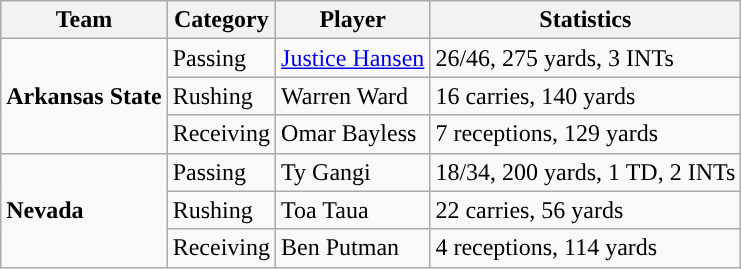<table class="wikitable" style="float: left;">
<tr>
<th>Team</th>
<th>Category</th>
<th>Player</th>
<th>Statistics</th>
</tr>
<tr>
<td rowspan=3><strong>Arkansas State</strong></td>
<td>Passing</td>
<td><a href='#'>Justice Hansen</a></td>
<td>26/46, 275 yards, 3 INTs</td>
</tr>
<tr>
<td>Rushing</td>
<td>Warren Ward</td>
<td>16 carries, 140 yards</td>
</tr>
<tr>
<td>Receiving</td>
<td>Omar Bayless</td>
<td>7 receptions, 129 yards</td>
</tr>
<tr>
<td rowspan=3><strong>Nevada</strong></td>
<td>Passing</td>
<td>Ty Gangi</td>
<td>18/34, 200 yards, 1 TD, 2 INTs</td>
</tr>
<tr>
<td>Rushing</td>
<td>Toa Taua</td>
<td>22 carries, 56 yards</td>
</tr>
<tr>
<td>Receiving</td>
<td>Ben Putman</td>
<td>4 receptions, 114 yards</td>
</tr>
</table>
